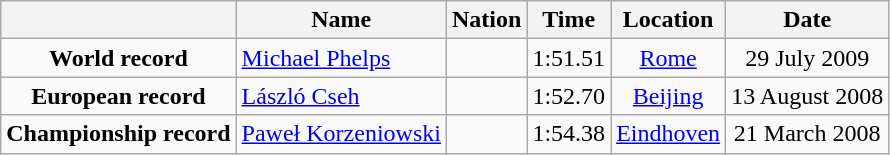<table class=wikitable style=text-align:center>
<tr>
<th></th>
<th>Name</th>
<th>Nation</th>
<th>Time</th>
<th>Location</th>
<th>Date</th>
</tr>
<tr>
<td><strong>World record</strong></td>
<td align=left><a href='#'>Michael Phelps</a></td>
<td align=left></td>
<td align=left>1:51.51</td>
<td><a href='#'>Rome</a></td>
<td>29 July 2009</td>
</tr>
<tr>
<td><strong>European record</strong></td>
<td align=left><a href='#'>László Cseh</a></td>
<td align=left></td>
<td align=left>1:52.70</td>
<td><a href='#'>Beijing</a></td>
<td>13 August 2008</td>
</tr>
<tr>
<td><strong>Championship record</strong></td>
<td align=left><a href='#'>Paweł Korzeniowski</a></td>
<td align=left></td>
<td align=left>1:54.38</td>
<td><a href='#'>Eindhoven</a></td>
<td>21 March 2008</td>
</tr>
</table>
